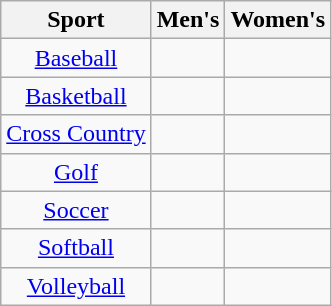<table class="wikitable" style="text-align:center">
<tr>
<th>Sport</th>
<th>Men's</th>
<th>Women's</th>
</tr>
<tr>
<td><a href='#'>Baseball</a></td>
<td></td>
<td></td>
</tr>
<tr>
<td><a href='#'>Basketball</a></td>
<td></td>
<td></td>
</tr>
<tr>
<td><a href='#'>Cross Country</a></td>
<td></td>
<td></td>
</tr>
<tr>
<td><a href='#'>Golf</a></td>
<td></td>
<td></td>
</tr>
<tr>
<td><a href='#'>Soccer</a></td>
<td></td>
<td></td>
</tr>
<tr>
<td><a href='#'>Softball</a></td>
<td></td>
<td></td>
</tr>
<tr>
<td><a href='#'>Volleyball</a></td>
<td></td>
<td></td>
</tr>
</table>
